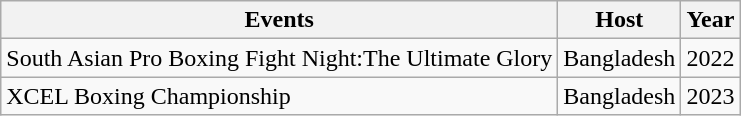<table class ="wikitable">
<tr>
<th>Events</th>
<th>Host</th>
<th>Year</th>
</tr>
<tr>
<td>South Asian Pro Boxing Fight Night:The Ultimate Glory</td>
<td>Bangladesh</td>
<td>2022</td>
</tr>
<tr>
<td>XCEL Boxing Championship</td>
<td>Bangladesh</td>
<td>2023</td>
</tr>
</table>
